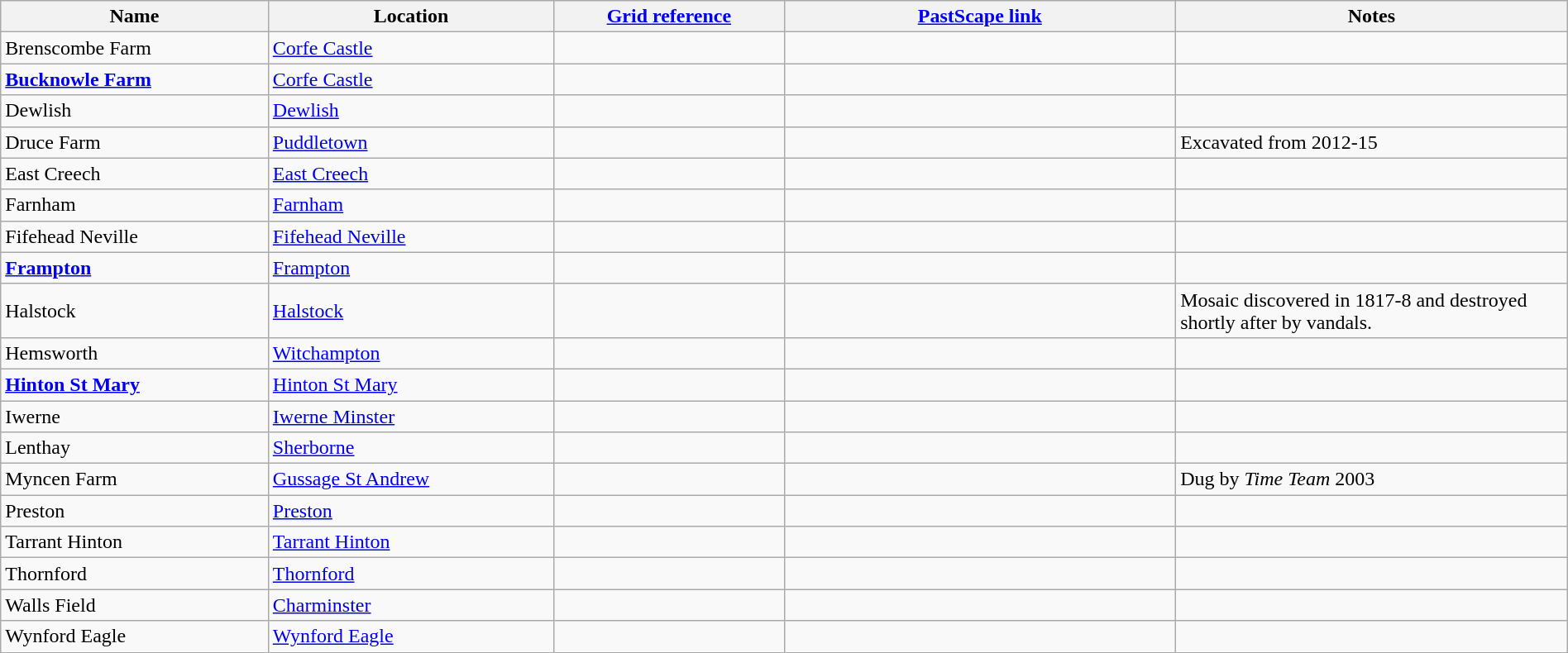<table class="wikitable sortable" border="1" style="width: 100%">
<tr>
<th scope="col">Name</th>
<th scope="col">Location</th>
<th scope="col"><a href='#'>Grid reference</a></th>
<th scope="col" class="unsortable" width="25%"><a href='#'>PastScape link</a></th>
<th scope="col" class="unsortable" width="25%">Notes</th>
</tr>
<tr>
<td>Brenscombe Farm</td>
<td><a href='#'>Corfe Castle</a></td>
<td></td>
<td></td>
<td></td>
</tr>
<tr>
<td><strong><a href='#'>Bucknowle Farm</a></strong></td>
<td><a href='#'>Corfe Castle</a></td>
<td></td>
<td></td>
<td></td>
</tr>
<tr>
<td>Dewlish</td>
<td><a href='#'>Dewlish</a></td>
<td></td>
<td></td>
<td></td>
</tr>
<tr>
<td>Druce Farm</td>
<td><a href='#'>Puddletown</a></td>
<td></td>
<td></td>
<td>Excavated from 2012-15</td>
</tr>
<tr>
<td>East Creech</td>
<td><a href='#'>East Creech</a></td>
<td></td>
<td></td>
<td></td>
</tr>
<tr>
<td>Farnham</td>
<td><a href='#'>Farnham</a></td>
<td></td>
<td></td>
<td></td>
</tr>
<tr>
<td>Fifehead Neville</td>
<td><a href='#'>Fifehead Neville</a></td>
<td></td>
<td></td>
<td></td>
</tr>
<tr>
<td><strong><a href='#'>Frampton</a></strong></td>
<td><a href='#'>Frampton</a></td>
<td></td>
<td></td>
<td></td>
</tr>
<tr>
<td>Halstock</td>
<td><a href='#'>Halstock</a></td>
<td></td>
<td></td>
<td>Mosaic discovered in 1817-8 and destroyed shortly after by vandals.</td>
</tr>
<tr>
<td>Hemsworth</td>
<td><a href='#'>Witchampton</a></td>
<td></td>
<td></td>
<td></td>
</tr>
<tr>
<td><strong><a href='#'>Hinton St Mary</a></strong></td>
<td><a href='#'>Hinton St Mary</a></td>
<td></td>
<td></td>
<td></td>
</tr>
<tr>
<td>Iwerne</td>
<td><a href='#'>Iwerne Minster</a></td>
<td></td>
<td></td>
<td></td>
</tr>
<tr>
<td>Lenthay</td>
<td><a href='#'>Sherborne</a></td>
<td></td>
<td></td>
<td></td>
</tr>
<tr>
<td>Myncen Farm</td>
<td><a href='#'>Gussage St Andrew</a></td>
<td></td>
<td></td>
<td>Dug by <em>Time Team</em> 2003</td>
</tr>
<tr>
<td>Preston</td>
<td><a href='#'>Preston</a></td>
<td></td>
<td></td>
<td></td>
</tr>
<tr>
<td>Tarrant Hinton</td>
<td><a href='#'>Tarrant Hinton</a></td>
<td></td>
<td></td>
<td></td>
</tr>
<tr>
<td>Thornford</td>
<td><a href='#'>Thornford</a></td>
<td></td>
<td></td>
<td></td>
</tr>
<tr>
<td>Walls Field</td>
<td><a href='#'>Charminster</a></td>
<td></td>
<td></td>
<td></td>
</tr>
<tr>
<td>Wynford Eagle</td>
<td><a href='#'>Wynford Eagle</a></td>
<td></td>
<td></td>
<td></td>
</tr>
</table>
